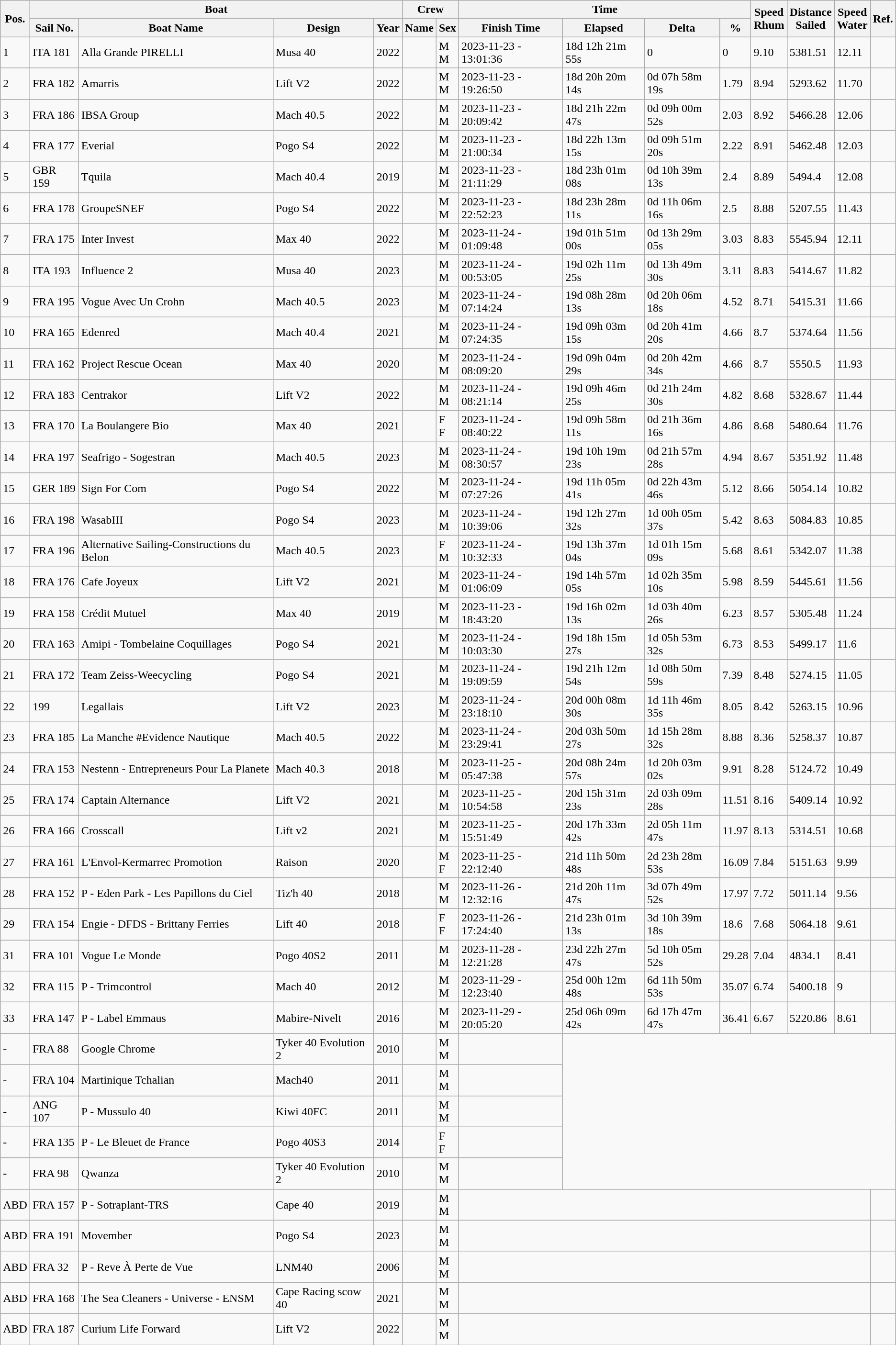<table class="wikitable">
<tr>
<th rowspan=2>Pos.</th>
<th colspan=4>Boat</th>
<th colspan=2>Crew</th>
<th colspan=4>Time</th>
<th rowspan=2>Speed<br>Rhum</th>
<th rowspan=2>Distance<br>Sailed</th>
<th rowspan=2>Speed<br>Water</th>
<th rowspan=2>Ref.</th>
</tr>
<tr>
<th>Sail No.</th>
<th>Boat Name</th>
<th>Design</th>
<th>Year</th>
<th>Name</th>
<th>Sex</th>
<th>Finish Time</th>
<th>Elapsed</th>
<th>Delta</th>
<th>%</th>
</tr>
<tr>
<td>1</td>
<td>ITA 181</td>
<td>Alla Grande PIRELLI</td>
<td>Musa 40</td>
<td>2022</td>
<td><br> </td>
<td>M  <br> M </td>
<td>2023-11-23 - 13:01:36</td>
<td>18d 12h 21m 55s</td>
<td>0</td>
<td>0</td>
<td>9.10</td>
<td>5381.51</td>
<td>12.11</td>
<td></td>
</tr>
<tr>
<td>2</td>
<td>FRA 182</td>
<td>Amarris</td>
<td>Lift V2</td>
<td>2022</td>
<td><br> </td>
<td>M  <br> M </td>
<td>2023-11-23 - 19:26:50</td>
<td>18d 20h 20m 14s</td>
<td>0d 07h 58m 19s</td>
<td>1.79</td>
<td>8.94</td>
<td>5293.62</td>
<td>11.70</td>
<td></td>
</tr>
<tr>
<td>3</td>
<td>FRA 186</td>
<td>IBSA Group</td>
<td>Mach 40.5</td>
<td>2022</td>
<td><br> </td>
<td>M  <br> M </td>
<td>2023-11-23 - 20:09:42</td>
<td>18d 21h 22m 47s</td>
<td>0d 09h 00m 52s</td>
<td>2.03</td>
<td>8.92</td>
<td>5466.28</td>
<td>12.06</td>
<td></td>
</tr>
<tr>
<td>4</td>
<td>FRA 177</td>
<td>Everial</td>
<td>Pogo S4</td>
<td>2022</td>
<td><br> </td>
<td>M  <br> M </td>
<td>2023-11-23 - 21:00:34</td>
<td>18d 22h 13m 15s</td>
<td>0d 09h 51m 20s</td>
<td>2.22</td>
<td>8.91</td>
<td>5462.48</td>
<td>12.03</td>
<td></td>
</tr>
<tr>
<td>5</td>
<td>GBR 159</td>
<td>Tquila</td>
<td>Mach 40.4</td>
<td>2019</td>
<td><br> </td>
<td>M  <br> M </td>
<td>2023-11-23 - 21:11:29</td>
<td>18d 23h 01m 08s</td>
<td>0d 10h 39m 13s</td>
<td>2.4</td>
<td>8.89</td>
<td>5494.4</td>
<td>12.08</td>
<td></td>
</tr>
<tr>
<td>6</td>
<td>FRA 178</td>
<td>GroupeSNEF</td>
<td>Pogo S4</td>
<td>2022</td>
<td><br> </td>
<td>M  <br> M </td>
<td>2023-11-23 - 22:52:23</td>
<td>18d 23h 28m 11s</td>
<td>0d 11h 06m 16s</td>
<td>2.5</td>
<td>8.88</td>
<td>5207.55</td>
<td>11.43</td>
<td></td>
</tr>
<tr>
<td>7</td>
<td>FRA 175</td>
<td>Inter Invest</td>
<td>Max 40</td>
<td>2022</td>
<td><br> </td>
<td>M  <br> M </td>
<td>2023-11-24 - 01:09:48</td>
<td>19d 01h 51m 00s</td>
<td>0d 13h 29m 05s</td>
<td>3.03</td>
<td>8.83</td>
<td>5545.94</td>
<td>12.11</td>
<td></td>
</tr>
<tr>
<td>8</td>
<td>ITA 193</td>
<td>Influence 2</td>
<td>Musa 40</td>
<td>2023</td>
<td><br> </td>
<td>M  <br> M </td>
<td>2023-11-24 - 00:53:05</td>
<td>19d 02h 11m 25s</td>
<td>0d 13h 49m 30s</td>
<td>3.11</td>
<td>8.83</td>
<td>5414.67</td>
<td>11.82</td>
<td></td>
</tr>
<tr>
<td>9</td>
<td>FRA 195</td>
<td>Vogue Avec Un Crohn</td>
<td>Mach 40.5</td>
<td>2023</td>
<td><br> </td>
<td>M  <br> M </td>
<td>2023-11-24 - 07:14:24</td>
<td>19d 08h 28m 13s</td>
<td>0d 20h 06m 18s</td>
<td>4.52</td>
<td>8.71</td>
<td>5415.31</td>
<td>11.66</td>
<td></td>
</tr>
<tr>
<td>10</td>
<td>FRA 165</td>
<td>Edenred</td>
<td>Mach 40.4</td>
<td>2021</td>
<td><br> </td>
<td>M  <br> M </td>
<td>2023-11-24 - 07:24:35</td>
<td>19d 09h 03m 15s</td>
<td>0d 20h 41m 20s</td>
<td>4.66</td>
<td>8.7</td>
<td>5374.64</td>
<td>11.56</td>
<td></td>
</tr>
<tr>
<td>11</td>
<td>FRA 162</td>
<td>Project Rescue Ocean</td>
<td>Max 40</td>
<td>2020</td>
<td><br> </td>
<td>M  <br> M </td>
<td>2023-11-24 - 08:09:20</td>
<td>19d 09h 04m 29s</td>
<td>0d 20h 42m 34s</td>
<td>4.66</td>
<td>8.7</td>
<td>5550.5</td>
<td>11.93</td>
<td></td>
</tr>
<tr>
<td>12</td>
<td>FRA 183</td>
<td>Centrakor</td>
<td>Lift V2</td>
<td>2022</td>
<td><br> </td>
<td>M  <br> M </td>
<td>2023-11-24 - 08:21:14</td>
<td>19d 09h 46m 25s</td>
<td>0d 21h 24m 30s</td>
<td>4.82</td>
<td>8.68</td>
<td>5328.67</td>
<td>11.44</td>
<td></td>
</tr>
<tr>
<td>13</td>
<td>FRA 170</td>
<td>La Boulangere Bio</td>
<td>Max 40</td>
<td>2021</td>
<td><br> </td>
<td>F  <br> F </td>
<td>2023-11-24 - 08:40:22</td>
<td>19d 09h 58m 11s</td>
<td>0d 21h 36m 16s</td>
<td>4.86</td>
<td>8.68</td>
<td>5480.64</td>
<td>11.76</td>
<td></td>
</tr>
<tr>
<td>14</td>
<td>FRA 197</td>
<td>Seafrigo - Sogestran</td>
<td>Mach 40.5</td>
<td>2023</td>
<td><br> </td>
<td>M  <br> M </td>
<td>2023-11-24 - 08:30:57</td>
<td>19d 10h 19m 23s</td>
<td>0d 21h 57m 28s</td>
<td>4.94</td>
<td>8.67</td>
<td>5351.92</td>
<td>11.48</td>
<td></td>
</tr>
<tr>
<td>15</td>
<td>GER 189</td>
<td>Sign For Com</td>
<td>Pogo S4</td>
<td>2022</td>
<td><br> </td>
<td>M  <br> M </td>
<td>2023-11-24 - 07:27:26</td>
<td>19d 11h 05m 41s</td>
<td>0d 22h 43m 46s</td>
<td>5.12</td>
<td>8.66</td>
<td>5054.14</td>
<td>10.82</td>
<td></td>
</tr>
<tr>
<td>16</td>
<td>FRA 198</td>
<td>WasabIII</td>
<td>Pogo S4</td>
<td>2023</td>
<td><br> </td>
<td>M  <br> M </td>
<td>2023-11-24 - 10:39:06</td>
<td>19d 12h 27m 32s</td>
<td>1d 00h 05m 37s</td>
<td>5.42</td>
<td>8.63</td>
<td>5084.83</td>
<td>10.85</td>
<td></td>
</tr>
<tr>
<td>17</td>
<td>FRA 196</td>
<td>Alternative Sailing-Constructions du Belon</td>
<td>Mach 40.5</td>
<td>2023</td>
<td><br> </td>
<td>F  <br> M </td>
<td>2023-11-24 - 10:32:33</td>
<td>19d 13h 37m 04s</td>
<td>1d 01h 15m 09s</td>
<td>5.68</td>
<td>8.61</td>
<td>5342.07</td>
<td>11.38</td>
<td></td>
</tr>
<tr>
<td>18</td>
<td>FRA 176</td>
<td>Cafe Joyeux</td>
<td>Lift V2</td>
<td>2021</td>
<td><br> </td>
<td>M  <br> M </td>
<td>2023-11-24 - 01:06:09</td>
<td>19d 14h 57m 05s</td>
<td>1d 02h 35m 10s</td>
<td>5.98</td>
<td>8.59</td>
<td>5445.61</td>
<td>11.56</td>
<td></td>
</tr>
<tr>
<td>19</td>
<td>FRA 158</td>
<td>Crédit Mutuel</td>
<td>Max 40</td>
<td>2019</td>
<td><br> </td>
<td>M  <br> M </td>
<td>2023-11-23 - 18:43:20</td>
<td>19d 16h 02m 13s</td>
<td>1d 03h 40m 26s</td>
<td>6.23</td>
<td>8.57</td>
<td>5305.48</td>
<td>11.24</td>
<td></td>
</tr>
<tr>
<td>20</td>
<td>FRA 163</td>
<td>Amipi - Tombelaine Coquillages</td>
<td>Pogo S4</td>
<td>2021</td>
<td><br> </td>
<td>M  <br> M </td>
<td>2023-11-24 - 10:03:30</td>
<td>19d 18h 15m 27s</td>
<td>1d 05h 53m 32s</td>
<td>6.73</td>
<td>8.53</td>
<td>5499.17</td>
<td>11.6</td>
<td></td>
</tr>
<tr>
<td>21</td>
<td>FRA 172</td>
<td>Team Zeiss-Weecycling</td>
<td>Pogo S4</td>
<td>2021</td>
<td><br> </td>
<td>M  <br> M </td>
<td>2023-11-24 - 19:09:59</td>
<td>19d 21h 12m 54s</td>
<td>1d 08h 50m 59s</td>
<td>7.39</td>
<td>8.48</td>
<td>5274.15</td>
<td>11.05</td>
<td></td>
</tr>
<tr>
<td>22</td>
<td>199</td>
<td>Legallais</td>
<td>Lift V2</td>
<td>2023</td>
<td><br> </td>
<td>M  <br> M </td>
<td>2023-11-24 - 23:18:10</td>
<td>20d 00h 08m 30s</td>
<td>1d 11h 46m 35s</td>
<td>8.05</td>
<td>8.42</td>
<td>5263.15</td>
<td>10.96</td>
<td></td>
</tr>
<tr>
<td>23</td>
<td>FRA 185</td>
<td>La Manche #Evidence Nautique</td>
<td>Mach 40.5</td>
<td>2022</td>
<td><br> </td>
<td>M  <br> M </td>
<td>2023-11-24 - 23:29:41</td>
<td>20d 03h 50m 27s</td>
<td>1d 15h 28m 32s</td>
<td>8.88</td>
<td>8.36</td>
<td>5258.37</td>
<td>10.87</td>
<td></td>
</tr>
<tr>
<td>24</td>
<td>FRA 153</td>
<td>Nestenn - Entrepreneurs Pour La Planete</td>
<td>Mach 40.3</td>
<td>2018</td>
<td><br> </td>
<td>M  <br> M </td>
<td>2023-11-25 - 05:47:38</td>
<td>20d 08h 24m 57s</td>
<td>1d 20h 03m 02s</td>
<td>9.91</td>
<td>8.28</td>
<td>5124.72</td>
<td>10.49</td>
<td></td>
</tr>
<tr>
<td>25</td>
<td>FRA 174</td>
<td>Captain Alternance</td>
<td>Lift V2</td>
<td>2021</td>
<td><br> </td>
<td>M  <br> M </td>
<td>2023-11-25 - 10:54:58</td>
<td>20d 15h 31m 23s</td>
<td>2d 03h 09m 28s</td>
<td>11.51</td>
<td>8.16</td>
<td>5409.14</td>
<td>10.92</td>
<td></td>
</tr>
<tr>
<td>26</td>
<td>FRA 166</td>
<td>Crosscall</td>
<td>Lift v2</td>
<td>2021</td>
<td><br> </td>
<td>M  <br> M </td>
<td>2023-11-25 - 15:51:49</td>
<td>20d 17h 33m 42s</td>
<td>2d 05h 11m 47s</td>
<td>11.97</td>
<td>8.13</td>
<td>5314.51</td>
<td>10.68</td>
<td></td>
</tr>
<tr>
<td>27</td>
<td>FRA 161</td>
<td>L'Envol-Kermarrec Promotion</td>
<td>Raison</td>
<td>2020</td>
<td><br> </td>
<td>M  <br> F </td>
<td>2023-11-25 - 22:12:40</td>
<td>21d 11h 50m 48s</td>
<td>2d 23h 28m 53s</td>
<td>16.09</td>
<td>7.84</td>
<td>5151.63</td>
<td>9.99</td>
<td></td>
</tr>
<tr>
<td>28</td>
<td>FRA 152</td>
<td>P - Eden Park - Les Papillons du Ciel</td>
<td>Tiz'h 40</td>
<td>2018</td>
<td><br> </td>
<td>M  <br> M </td>
<td>2023-11-26 - 12:32:16</td>
<td>21d 20h 11m 47s</td>
<td>3d 07h 49m 52s</td>
<td>17.97</td>
<td>7.72</td>
<td>5011.14</td>
<td>9.56</td>
<td></td>
</tr>
<tr>
<td>29</td>
<td>FRA 154</td>
<td>Engie - DFDS - Brittany Ferries</td>
<td>Lift 40</td>
<td>2018</td>
<td><br> </td>
<td>F  <br> F </td>
<td>2023-11-26 - 17:24:40</td>
<td>21d 23h 01m 13s</td>
<td>3d 10h 39m 18s</td>
<td>18.6</td>
<td>7.68</td>
<td>5064.18</td>
<td>9.61</td>
<td></td>
</tr>
<tr>
<td>31</td>
<td>FRA 101</td>
<td>Vogue Le Monde</td>
<td>Pogo 40S2</td>
<td>2011</td>
<td><br> </td>
<td>M  <br> M </td>
<td>2023-11-28 - 12:21:28</td>
<td>23d 22h 27m 47s</td>
<td>5d 10h 05m 52s</td>
<td>29.28</td>
<td>7.04</td>
<td>4834.1</td>
<td>8.41</td>
<td></td>
</tr>
<tr>
<td>32</td>
<td>FRA 115</td>
<td>P - Trimcontrol</td>
<td>Mach 40</td>
<td>2012</td>
<td><br> </td>
<td>M  <br> M </td>
<td>2023-11-29 - 12:23:40</td>
<td>25d 00h 12m 48s</td>
<td>6d 11h 50m 53s</td>
<td>35.07</td>
<td>6.74</td>
<td>5400.18</td>
<td>9</td>
<td></td>
</tr>
<tr>
<td>33</td>
<td>FRA 147</td>
<td>P - Label Emmaus</td>
<td>Mabire-Nivelt</td>
<td>2016</td>
<td><br> </td>
<td>M  <br> M </td>
<td>2023-11-29 - 20:05:20</td>
<td>25d 06h 09m 42s</td>
<td>6d 17h 47m 47s</td>
<td>36.41</td>
<td>6.67</td>
<td>5220.86</td>
<td>8.61</td>
<td></td>
</tr>
<tr>
<td>-</td>
<td>FRA 88</td>
<td>Google Chrome</td>
<td>Tyker 40 Evolution 2</td>
<td>2010</td>
<td><br> </td>
<td>M  <br> M </td>
<td></td>
</tr>
<tr>
<td>-</td>
<td>FRA 104</td>
<td>Martinique Tchalian</td>
<td>Mach40</td>
<td>2011</td>
<td><br> </td>
<td>M  <br> M </td>
<td></td>
</tr>
<tr>
<td>-</td>
<td>ANG 107</td>
<td>P - Mussulo 40</td>
<td>Kiwi 40FC</td>
<td>2011</td>
<td><br> </td>
<td>M  <br> M </td>
<td></td>
</tr>
<tr>
<td>-</td>
<td>FRA 135</td>
<td>P - Le Bleuet de France</td>
<td>Pogo 40S3</td>
<td>2014</td>
<td><br> </td>
<td>F  <br> F </td>
<td></td>
</tr>
<tr>
<td>-</td>
<td>FRA 98</td>
<td>Qwanza</td>
<td>Tyker 40 Evolution 2</td>
<td>2010</td>
<td><br> </td>
<td>M  <br> M </td>
<td></td>
</tr>
<tr>
<td>ABD</td>
<td>FRA 157</td>
<td>P - Sotraplant-TRS</td>
<td>Cape 40</td>
<td>2019</td>
<td><br> </td>
<td>M  <br> M </td>
<td colspan=7></td>
<td></td>
</tr>
<tr>
<td>ABD</td>
<td>FRA 191</td>
<td>Movember</td>
<td>Pogo S4</td>
<td>2023</td>
<td><br> </td>
<td>M  <br> M </td>
<td colspan=7></td>
<td></td>
</tr>
<tr>
<td>ABD</td>
<td>FRA 32</td>
<td>P - Reve À Perte de Vue</td>
<td>LNM40</td>
<td>2006</td>
<td><br> </td>
<td>M  <br> M </td>
<td colspan=7></td>
<td></td>
</tr>
<tr>
<td>ABD</td>
<td>FRA 168</td>
<td>The Sea Cleaners - Universe - ENSM</td>
<td>Cape Racing scow 40</td>
<td>2021</td>
<td><br> </td>
<td>M  <br> M </td>
<td colspan=7></td>
<td></td>
</tr>
<tr>
<td>ABD</td>
<td>FRA 187</td>
<td>Curium Life Forward</td>
<td>Lift V2</td>
<td>2022</td>
<td><br> </td>
<td>M  <br> M </td>
<td colspan=7></td>
<td></td>
</tr>
</table>
